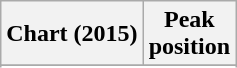<table class="wikitable sortable plainrowheaders" style="text-align:center">
<tr>
<th scope="col">Chart (2015)</th>
<th scope="col">Peak<br> position</th>
</tr>
<tr>
</tr>
<tr>
</tr>
<tr>
</tr>
<tr>
</tr>
<tr>
</tr>
<tr>
</tr>
</table>
